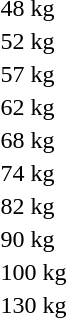<table>
<tr>
<td>48 kg</td>
<td></td>
<td></td>
<td></td>
</tr>
<tr>
<td>52 kg</td>
<td></td>
<td></td>
<td></td>
</tr>
<tr>
<td>57 kg</td>
<td></td>
<td></td>
<td></td>
</tr>
<tr>
<td>62 kg</td>
<td></td>
<td></td>
<td></td>
</tr>
<tr>
<td>68 kg</td>
<td></td>
<td></td>
<td></td>
</tr>
<tr>
<td>74 kg</td>
<td></td>
<td></td>
<td></td>
</tr>
<tr>
<td>82 kg</td>
<td></td>
<td></td>
<td></td>
</tr>
<tr>
<td>90 kg</td>
<td></td>
<td></td>
<td></td>
</tr>
<tr>
<td>100 kg</td>
<td></td>
<td></td>
<td></td>
</tr>
<tr>
<td>130 kg</td>
<td></td>
<td></td>
<td></td>
</tr>
</table>
